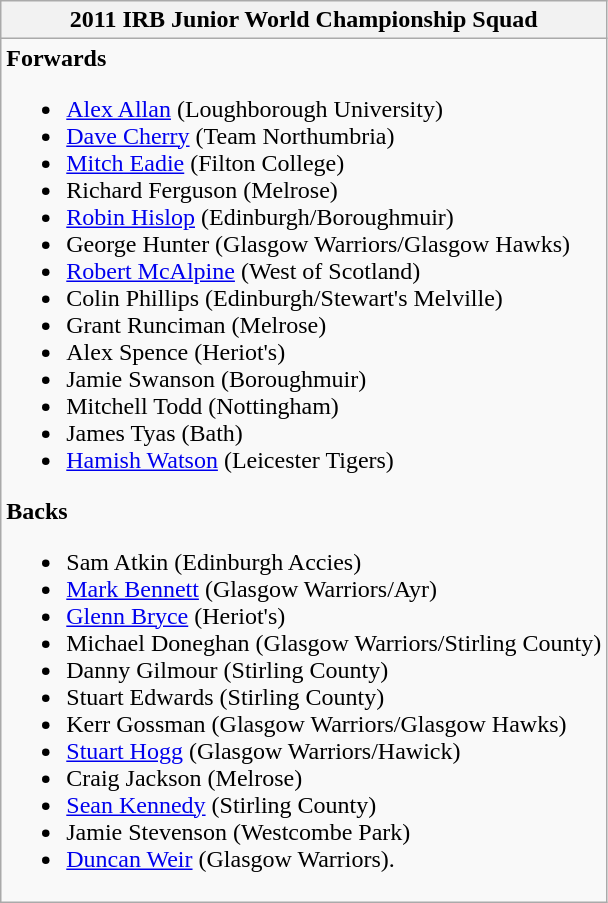<table class="wikitable collapsible collapsed">
<tr>
<th>2011 IRB Junior World Championship Squad</th>
</tr>
<tr>
<td><strong>Forwards</strong><br><ul><li><a href='#'>Alex Allan</a> (Loughborough University)</li><li><a href='#'>Dave Cherry</a> (Team Northumbria)</li><li><a href='#'>Mitch Eadie</a> (Filton College)</li><li>Richard Ferguson (Melrose)</li><li><a href='#'>Robin Hislop</a> (Edinburgh/Boroughmuir)</li><li>George Hunter (Glasgow Warriors/Glasgow Hawks)</li><li><a href='#'>Robert McAlpine</a> (West of Scotland)</li><li>Colin Phillips (Edinburgh/Stewart's Melville)</li><li>Grant Runciman (Melrose)</li><li>Alex Spence (Heriot's)</li><li>Jamie Swanson (Boroughmuir)</li><li>Mitchell Todd (Nottingham)</li><li>James Tyas (Bath)</li><li><a href='#'>Hamish Watson</a> (Leicester Tigers)</li></ul><strong>Backs</strong><ul><li>Sam Atkin (Edinburgh Accies)</li><li><a href='#'>Mark Bennett</a> (Glasgow Warriors/Ayr)</li><li><a href='#'>Glenn Bryce</a> (Heriot's)</li><li>Michael Doneghan (Glasgow Warriors/Stirling County)</li><li>Danny Gilmour (Stirling County)</li><li>Stuart Edwards (Stirling County)</li><li>Kerr Gossman (Glasgow Warriors/Glasgow Hawks)</li><li><a href='#'>Stuart Hogg</a> (Glasgow Warriors/Hawick)</li><li>Craig Jackson (Melrose)</li><li><a href='#'>Sean Kennedy</a> (Stirling County)</li><li>Jamie Stevenson (Westcombe Park)</li><li><a href='#'>Duncan Weir</a> (Glasgow Warriors).</li></ul></td>
</tr>
</table>
